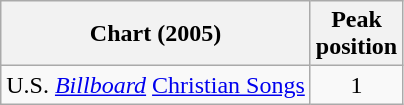<table class="wikitable">
<tr>
<th align="center">Chart (2005)</th>
<th align="center">Peak<br> position</th>
</tr>
<tr>
<td align="left">U.S. <em><a href='#'>Billboard</a></em> <a href='#'>Christian Songs</a></td>
<td align="center">1</td>
</tr>
</table>
